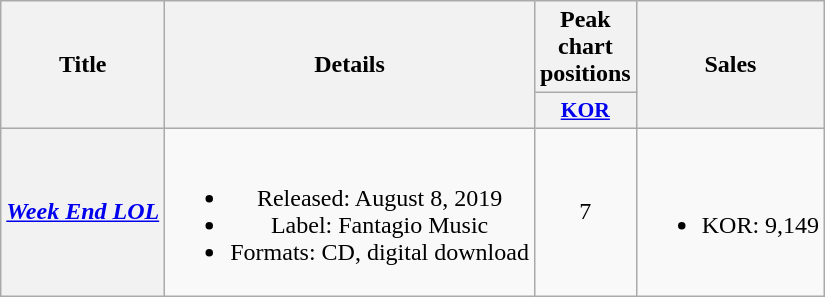<table class="wikitable plainrowheaders" style="text-align:center;">
<tr>
<th scope="col" rowspan="2">Title</th>
<th scope="col" rowspan="2">Details</th>
<th scope="col">Peak chart<br>positions</th>
<th scope="col" rowspan="2">Sales</th>
</tr>
<tr>
<th scope="col" style="font-size:90%; width:3em"><a href='#'>KOR</a><br></th>
</tr>
<tr>
<th scope="row"><em><a href='#'>Week End LOL</a></em></th>
<td><br><ul><li>Released: August 8, 2019</li><li>Label: Fantagio Music</li><li>Formats: CD, digital download</li></ul></td>
<td>7</td>
<td><br><ul><li>KOR: 9,149</li></ul></td>
</tr>
</table>
